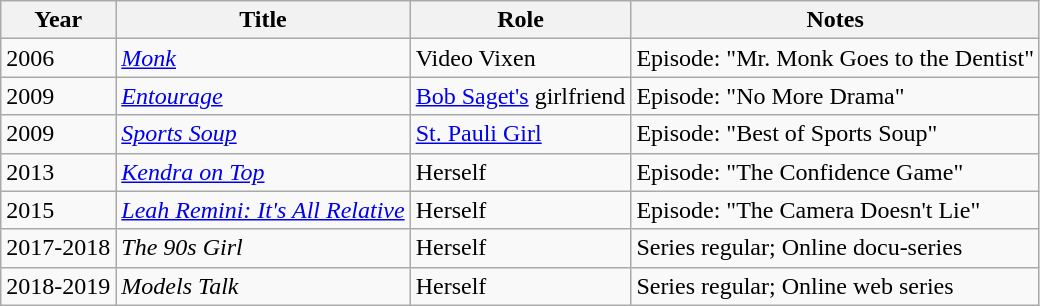<table class="wikitable sortable">
<tr>
<th>Year</th>
<th>Title</th>
<th>Role</th>
<th class="unsortable">Notes</th>
</tr>
<tr>
<td>2006</td>
<td><em><a href='#'>Monk</a></em></td>
<td>Video Vixen</td>
<td>Episode: "Mr. Monk Goes to the Dentist"</td>
</tr>
<tr>
<td>2009</td>
<td><em><a href='#'>Entourage</a></em></td>
<td><a href='#'>Bob Saget's</a> girlfriend</td>
<td>Episode: "No More Drama"</td>
</tr>
<tr>
<td>2009</td>
<td><em><a href='#'>Sports Soup</a></em></td>
<td><a href='#'>St. Pauli Girl</a></td>
<td>Episode: "Best of Sports Soup"</td>
</tr>
<tr>
<td>2013</td>
<td><em><a href='#'>Kendra on Top</a></em></td>
<td>Herself</td>
<td>Episode: "The Confidence Game"</td>
</tr>
<tr>
<td>2015</td>
<td><em><a href='#'>Leah Remini: It's All Relative</a></em></td>
<td>Herself</td>
<td>Episode: "The Camera Doesn't Lie"</td>
</tr>
<tr>
<td>2017-2018</td>
<td><em>The 90s Girl</em></td>
<td>Herself</td>
<td>Series regular; Online docu-series</td>
</tr>
<tr>
<td>2018-2019</td>
<td><em>Models Talk</em></td>
<td>Herself</td>
<td>Series regular; Online web series</td>
</tr>
</table>
